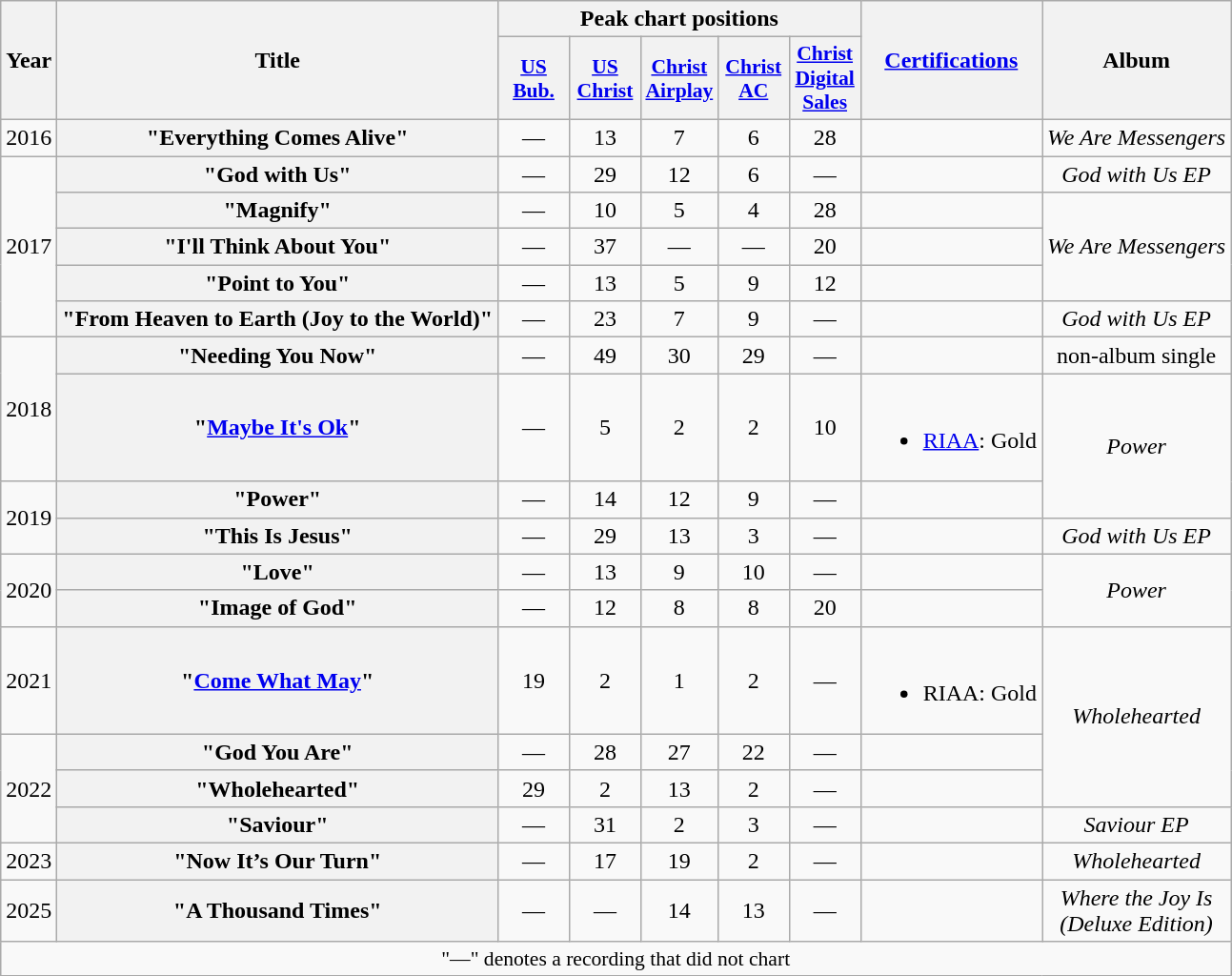<table class="wikitable plainrowheaders" style=text-align:center;>
<tr>
<th scope="col" rowspan="2">Year</th>
<th scope="col" rowspan="2">Title</th>
<th scope="col" colspan="5">Peak chart positions</th>
<th rowspan="2"><a href='#'>Certifications</a></th>
<th rowspan="2" scope="col">Album</th>
</tr>
<tr>
<th style="width:3em; font-size:90%"><a href='#'>US<br>Bub.</a><br></th>
<th style="width:3em; font-size:90%"><a href='#'>US<br>Christ</a><br></th>
<th style="width:3em; font-size:90%"><a href='#'>Christ<br>Airplay</a><br></th>
<th style="width:3em; font-size:90%"><a href='#'>Christ<br>AC</a><br></th>
<th style="width:3em; font-size:90%"><a href='#'>Christ<br>Digital<br>Sales</a><br></th>
</tr>
<tr>
<td>2016</td>
<th scope="row">"Everything Comes Alive"</th>
<td>—</td>
<td>13</td>
<td>7</td>
<td>6</td>
<td>28</td>
<td></td>
<td><em>We Are Messengers</em></td>
</tr>
<tr>
<td rowspan="5">2017</td>
<th scope="row">"God with Us"</th>
<td>—</td>
<td>29</td>
<td>12</td>
<td>6</td>
<td>—</td>
<td></td>
<td><em>God with Us EP</em></td>
</tr>
<tr>
<th scope="row">"Magnify"</th>
<td>—</td>
<td>10</td>
<td>5</td>
<td>4</td>
<td>28</td>
<td></td>
<td rowspan="3"><em>We Are Messengers</em></td>
</tr>
<tr>
<th scope="row">"I'll Think About You"</th>
<td>—</td>
<td>37</td>
<td>—</td>
<td>—</td>
<td>20</td>
<td></td>
</tr>
<tr>
<th scope="row">"Point to You"</th>
<td>—</td>
<td>13</td>
<td>5</td>
<td>9</td>
<td>12</td>
<td></td>
</tr>
<tr>
<th scope="row">"From Heaven to Earth (Joy to the World)"</th>
<td>—</td>
<td>23</td>
<td>7</td>
<td>9</td>
<td>—</td>
<td></td>
<td><em>God with Us EP</em></td>
</tr>
<tr>
<td rowspan="2">2018</td>
<th scope="row">"Needing You Now"<br></th>
<td>—</td>
<td>49</td>
<td>30</td>
<td>29</td>
<td>—</td>
<td></td>
<td>non-album single</td>
</tr>
<tr>
<th scope="row">"<a href='#'>Maybe It's Ok</a>"</th>
<td>—</td>
<td>5</td>
<td>2</td>
<td>2</td>
<td>10</td>
<td><br><ul><li><a href='#'>RIAA</a>: Gold</li></ul></td>
<td rowspan="2"><em>Power</em></td>
</tr>
<tr>
<td rowspan="2">2019</td>
<th scope="row">"Power"</th>
<td>—</td>
<td>14</td>
<td>12</td>
<td>9</td>
<td>—</td>
<td></td>
</tr>
<tr>
<th scope="row">"This Is Jesus"</th>
<td>—</td>
<td>29</td>
<td>13</td>
<td>3</td>
<td>—</td>
<td></td>
<td><em>God with Us EP</em></td>
</tr>
<tr>
<td rowspan="2">2020</td>
<th scope="row">"Love"</th>
<td>—</td>
<td>13</td>
<td>9</td>
<td>10</td>
<td>—</td>
<td></td>
<td rowspan="2"><em>Power</em></td>
</tr>
<tr>
<th scope="row">"Image of God"</th>
<td>—</td>
<td>12</td>
<td>8</td>
<td>8</td>
<td>20</td>
<td></td>
</tr>
<tr>
<td>2021</td>
<th scope="row">"<a href='#'>Come What May</a>"</th>
<td>19</td>
<td>2</td>
<td>1</td>
<td>2</td>
<td>—</td>
<td><br><ul><li>RIAA: Gold</li></ul></td>
<td rowspan="3"><em>Wholehearted</em></td>
</tr>
<tr>
<td rowspan="3">2022</td>
<th scope="row">"God You Are"<br></th>
<td>—</td>
<td>28</td>
<td>27</td>
<td>22</td>
<td>—</td>
<td></td>
</tr>
<tr>
<th scope="row">"Wholehearted"</th>
<td>29</td>
<td>2</td>
<td>13</td>
<td>2</td>
<td>—</td>
<td></td>
</tr>
<tr>
<th scope="row">"Saviour"</th>
<td>—</td>
<td>31</td>
<td>2</td>
<td>3</td>
<td>—</td>
<td></td>
<td><em>Saviour EP</em></td>
</tr>
<tr>
<td>2023</td>
<th scope="row">"Now It’s Our Turn"</th>
<td>—</td>
<td>17</td>
<td>19</td>
<td>2</td>
<td>—</td>
<td></td>
<td><em>Wholehearted</em></td>
</tr>
<tr>
<td>2025</td>
<th scope="row">"A Thousand Times"</th>
<td>—</td>
<td>—</td>
<td>14</td>
<td>13</td>
<td>—</td>
<td></td>
<td><em>Where the Joy Is</em><br><em>(Deluxe Edition)</em></td>
</tr>
<tr>
<td colspan="9" style="font-size:90%">"—" denotes a recording that did not chart</td>
</tr>
</table>
